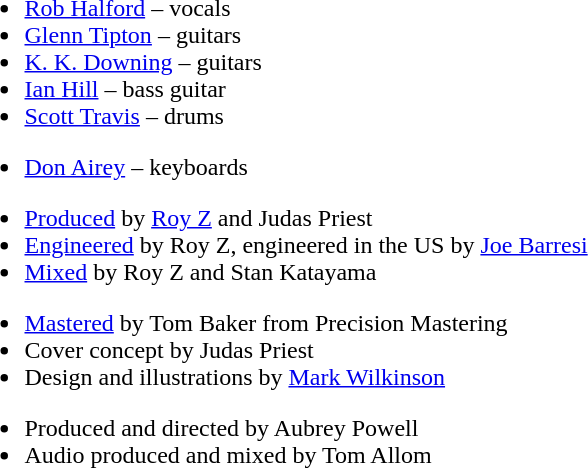<table>
<tr>
<td valign=top><br><ul><li><a href='#'>Rob Halford</a> – vocals</li><li><a href='#'>Glenn Tipton</a> – guitars</li><li><a href='#'>K. K. Downing</a> – guitars</li><li><a href='#'>Ian Hill</a> – bass guitar</li><li><a href='#'>Scott Travis</a> – drums</li></ul><ul><li><a href='#'>Don Airey</a> – keyboards</li></ul><ul><li><a href='#'>Produced</a> by <a href='#'>Roy Z</a> and Judas Priest</li><li><a href='#'>Engineered</a> by Roy Z, engineered in the US by <a href='#'>Joe Barresi</a></li><li><a href='#'>Mixed</a> by Roy Z and Stan Katayama</li></ul><ul><li><a href='#'>Mastered</a> by Tom Baker from Precision Mastering</li><li>Cover concept by Judas Priest</li><li>Design and illustrations by <a href='#'>Mark Wilkinson</a></li></ul><ul><li>Produced and directed by Aubrey Powell</li><li>Audio produced and mixed by Tom Allom</li></ul></td>
</tr>
</table>
